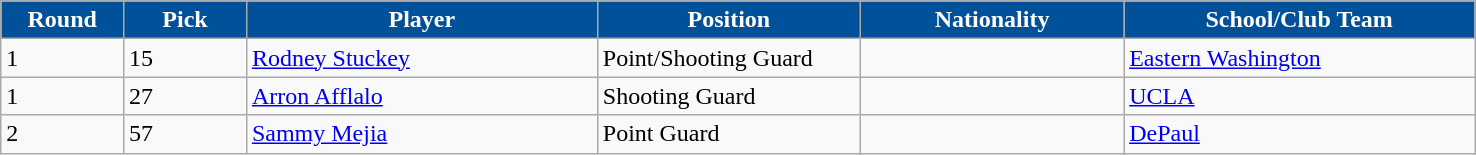<table class="wikitable sortable sortable">
<tr>
<th style="background:#00519a;color:white;" width="7%">Round</th>
<th style="background:#00519a;color:white;" width="7%">Pick</th>
<th style="background:#00519a;color:white;" width="20%">Player</th>
<th style="background:#00519a;color:white;" width="15%">Position</th>
<th style="background:#00519a;color:white;" width="15%">Nationality</th>
<th style="background:#00519a;color:white;" width="20%">School/Club Team</th>
</tr>
<tr>
<td>1</td>
<td>15</td>
<td><a href='#'>Rodney Stuckey</a></td>
<td>Point/Shooting Guard</td>
<td></td>
<td><a href='#'>Eastern Washington</a></td>
</tr>
<tr>
<td>1</td>
<td>27</td>
<td><a href='#'>Arron Afflalo</a></td>
<td>Shooting Guard</td>
<td></td>
<td><a href='#'>UCLA</a></td>
</tr>
<tr>
<td>2</td>
<td>57</td>
<td><a href='#'>Sammy Mejia</a></td>
<td>Point Guard</td>
<td></td>
<td><a href='#'>DePaul</a></td>
</tr>
</table>
